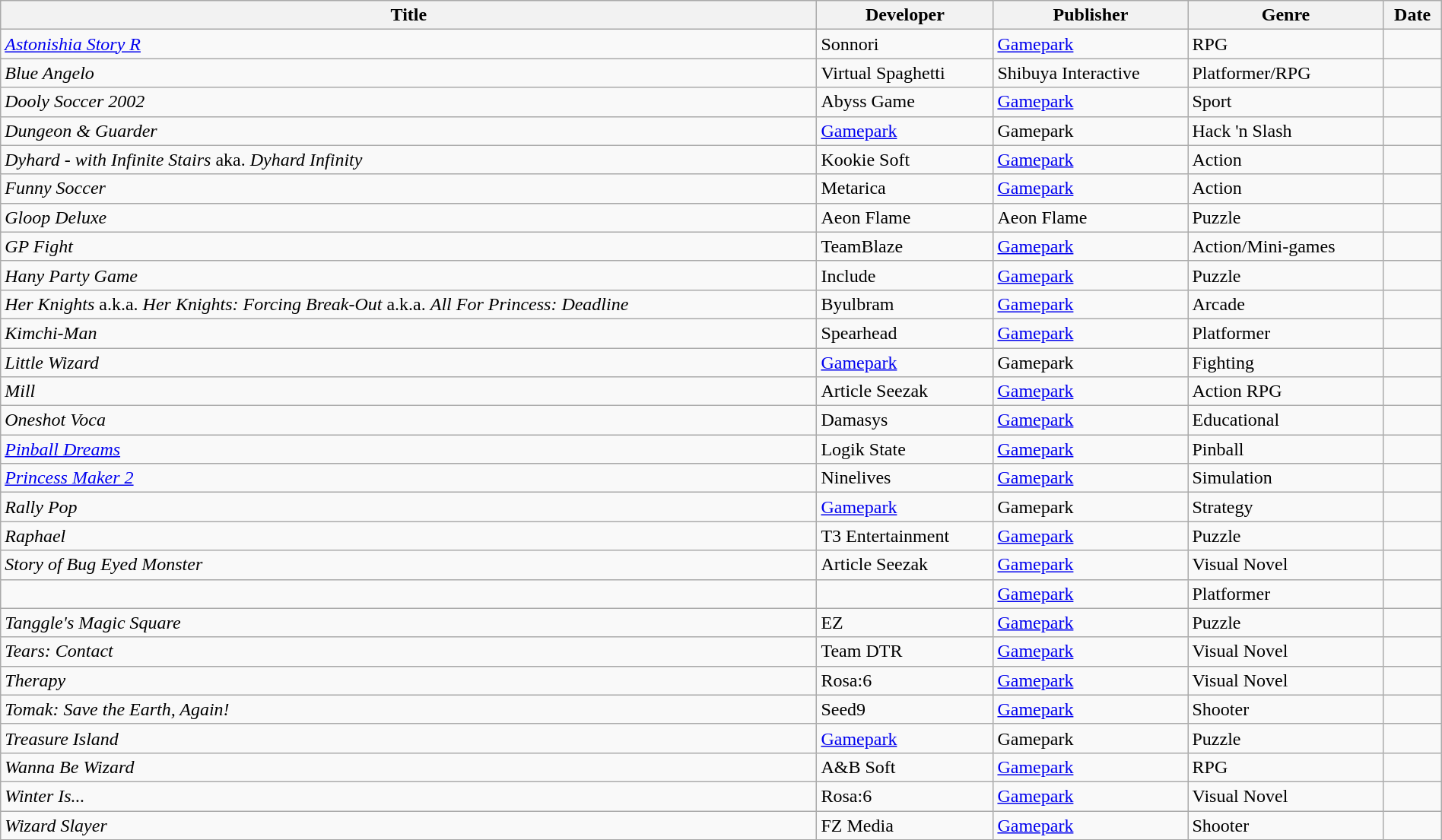<table class="wikitable sortable" style="width: 100%;">
<tr>
<th>Title</th>
<th>Developer</th>
<th>Publisher</th>
<th>Genre</th>
<th>Date</th>
</tr>
<tr>
<td><em><a href='#'>Astonishia Story R</a></em></td>
<td>Sonnori</td>
<td><a href='#'>Gamepark</a></td>
<td>RPG</td>
<td></td>
</tr>
<tr>
<td><em>Blue Angelo</em></td>
<td>Virtual Spaghetti</td>
<td>Shibuya Interactive</td>
<td>Platformer/RPG</td>
<td></td>
</tr>
<tr>
<td><em>Dooly Soccer 2002</em></td>
<td>Abyss Game</td>
<td><a href='#'>Gamepark</a></td>
<td>Sport</td>
<td></td>
</tr>
<tr>
<td><em>Dungeon & Guarder</em></td>
<td><a href='#'>Gamepark</a></td>
<td>Gamepark</td>
<td>Hack 'n Slash</td>
<td></td>
</tr>
<tr>
<td><em>Dyhard - with Infinite Stairs</em> aka. <em>Dyhard Infinity</em></td>
<td>Kookie Soft</td>
<td><a href='#'>Gamepark</a></td>
<td>Action</td>
<td></td>
</tr>
<tr>
<td><em>Funny Soccer</em></td>
<td>Metarica</td>
<td><a href='#'>Gamepark</a></td>
<td>Action</td>
<td></td>
</tr>
<tr>
<td><em>Gloop Deluxe</em></td>
<td>Aeon Flame</td>
<td>Aeon Flame</td>
<td>Puzzle</td>
<td></td>
</tr>
<tr>
<td><em>GP Fight</em></td>
<td>TeamBlaze</td>
<td><a href='#'>Gamepark</a></td>
<td>Action/Mini-games</td>
<td></td>
</tr>
<tr>
<td><em>Hany Party Game</em></td>
<td>Include</td>
<td><a href='#'>Gamepark</a></td>
<td>Puzzle</td>
<td></td>
</tr>
<tr>
<td><em>Her Knights</em> a.k.a. <em>Her Knights: Forcing Break-Out</em> a.k.a. <em>All For Princess: Deadline</em></td>
<td>Byulbram</td>
<td><a href='#'>Gamepark</a></td>
<td>Arcade</td>
<td></td>
</tr>
<tr>
<td><em>Kimchi-Man</em></td>
<td>Spearhead</td>
<td><a href='#'>Gamepark</a></td>
<td>Platformer</td>
<td></td>
</tr>
<tr>
<td><em>Little Wizard</em></td>
<td><a href='#'>Gamepark</a></td>
<td>Gamepark</td>
<td>Fighting</td>
<td></td>
</tr>
<tr>
<td><em>Mill</em></td>
<td>Article Seezak</td>
<td><a href='#'>Gamepark</a></td>
<td>Action RPG</td>
<td></td>
</tr>
<tr>
<td><em>Oneshot Voca</em></td>
<td>Damasys</td>
<td><a href='#'>Gamepark</a></td>
<td>Educational</td>
<td></td>
</tr>
<tr>
<td><em><a href='#'>Pinball Dreams</a></em></td>
<td>Logik State</td>
<td><a href='#'>Gamepark</a></td>
<td>Pinball</td>
<td></td>
</tr>
<tr>
<td><em><a href='#'>Princess Maker 2</a></em></td>
<td>Ninelives</td>
<td><a href='#'>Gamepark</a></td>
<td>Simulation</td>
<td></td>
</tr>
<tr>
<td><em>Rally Pop</em></td>
<td><a href='#'>Gamepark</a></td>
<td>Gamepark</td>
<td>Strategy</td>
<td></td>
</tr>
<tr>
<td><em>Raphael</em></td>
<td>T3 Entertainment</td>
<td><a href='#'>Gamepark</a></td>
<td>Puzzle</td>
<td></td>
</tr>
<tr>
<td><em>Story of Bug Eyed Monster</em></td>
<td>Article Seezak</td>
<td><a href='#'>Gamepark</a></td>
<td>Visual Novel</td>
<td></td>
</tr>
<tr>
<td><em></em></td>
<td></td>
<td><a href='#'>Gamepark</a></td>
<td>Platformer</td>
<td></td>
</tr>
<tr>
<td><em>Tanggle's Magic Square</em></td>
<td>EZ</td>
<td><a href='#'>Gamepark</a></td>
<td>Puzzle</td>
<td></td>
</tr>
<tr>
<td><em>Tears: Contact</em></td>
<td>Team DTR</td>
<td><a href='#'>Gamepark</a></td>
<td>Visual Novel</td>
<td></td>
</tr>
<tr>
<td><em>Therapy</em></td>
<td>Rosa:6</td>
<td><a href='#'>Gamepark</a></td>
<td>Visual Novel</td>
<td></td>
</tr>
<tr>
<td><em>Tomak: Save the Earth, Again!</em></td>
<td>Seed9</td>
<td><a href='#'>Gamepark</a></td>
<td>Shooter</td>
<td></td>
</tr>
<tr>
<td><em>Treasure Island</em></td>
<td><a href='#'>Gamepark</a></td>
<td>Gamepark</td>
<td>Puzzle</td>
<td></td>
</tr>
<tr>
<td><em>Wanna Be Wizard</em></td>
<td>A&B Soft</td>
<td><a href='#'>Gamepark</a></td>
<td>RPG</td>
<td></td>
</tr>
<tr>
<td><em>Winter Is...</em></td>
<td>Rosa:6</td>
<td><a href='#'>Gamepark</a></td>
<td>Visual Novel</td>
<td></td>
</tr>
<tr>
<td><em>Wizard Slayer</em></td>
<td>FZ Media</td>
<td><a href='#'>Gamepark</a></td>
<td>Shooter</td>
<td></td>
</tr>
</table>
